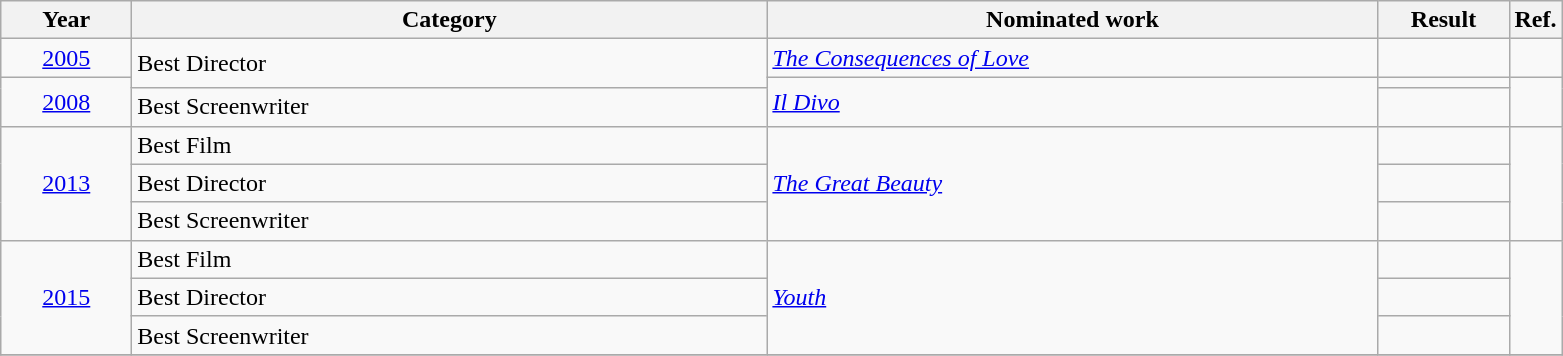<table class=wikitable>
<tr>
<th scope="col" style="width:5em;">Year</th>
<th scope="col" style="width:26em;">Category</th>
<th scope="col" style="width:25em;">Nominated work</th>
<th scope="col" style="width:5em;">Result</th>
<th>Ref.</th>
</tr>
<tr>
<td style="text-align:center;", rowspan="1"><a href='#'>2005</a></td>
<td rowspan="2">Best Director</td>
<td><em><a href='#'>The Consequences of Love</a></em></td>
<td></td>
<td></td>
</tr>
<tr>
<td style="text-align:center;", rowspan="2"><a href='#'>2008</a></td>
<td rowspan="2"><em><a href='#'>Il Divo</a></em></td>
<td></td>
<td rowspan=2></td>
</tr>
<tr>
<td>Best Screenwriter</td>
<td></td>
</tr>
<tr>
<td style="text-align:center;", rowspan="3"><a href='#'>2013</a></td>
<td>Best Film</td>
<td rowspan="3"><em><a href='#'>The Great Beauty</a></em></td>
<td></td>
<td rowspan=3></td>
</tr>
<tr>
<td>Best Director</td>
<td></td>
</tr>
<tr>
<td>Best Screenwriter</td>
<td></td>
</tr>
<tr>
<td style="text-align:center;", rowspan="3"><a href='#'>2015</a></td>
<td>Best Film</td>
<td rowspan="3"><em><a href='#'>Youth</a></em></td>
<td></td>
<td rowspan=3></td>
</tr>
<tr>
<td>Best Director</td>
<td></td>
</tr>
<tr>
<td>Best Screenwriter</td>
<td></td>
</tr>
<tr>
</tr>
</table>
